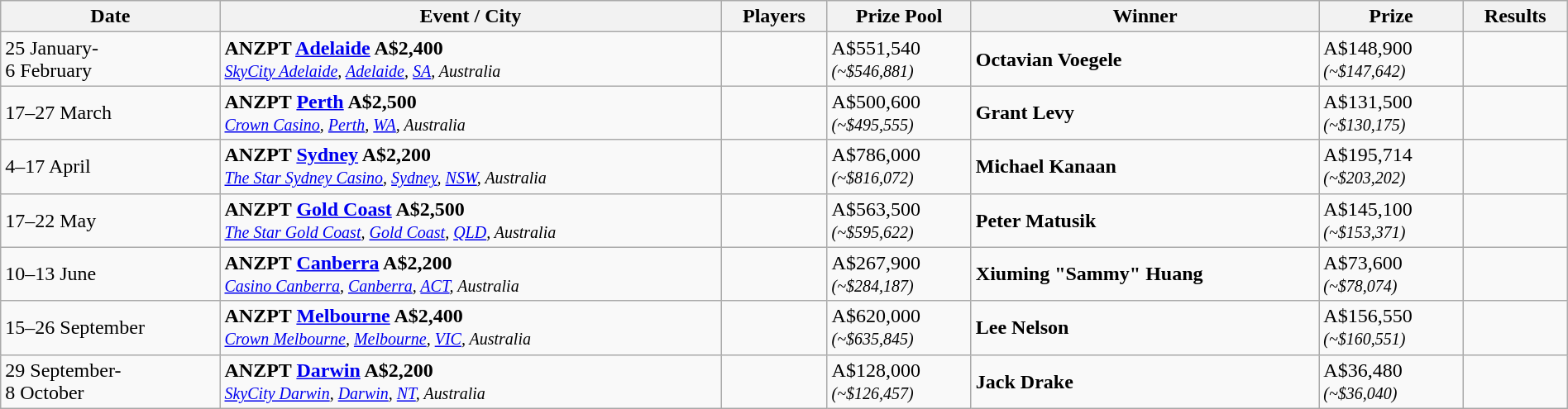<table class="wikitable" width="100%">
<tr>
<th width="14%">Date</th>
<th !width="16%">Event / City</th>
<th !width="11%">Players</th>
<th !width="14%">Prize Pool</th>
<th !width="18%">Winner</th>
<th !width="14%">Prize</th>
<th !width="11%">Results</th>
</tr>
<tr>
<td>25 January-<br>6 February</td>
<td> <strong>ANZPT <a href='#'>Adelaide</a> A$2,400</strong><br><small><em><a href='#'>SkyCity Adelaide</a>, <a href='#'>Adelaide</a>, <a href='#'>SA</a>, Australia</em></small></td>
<td></td>
<td>A$551,540<br><small><em>(~$546,881)</em></small></td>
<td> <strong>Octavian Voegele</strong></td>
<td>A$148,900<br><small><em>(~$147,642)</em></small></td>
<td></td>
</tr>
<tr>
<td>17–27 March</td>
<td> <strong>ANZPT <a href='#'>Perth</a> A$2,500</strong><br><small><em><a href='#'>Crown Casino</a>, <a href='#'>Perth</a>, <a href='#'>WA</a>, Australia</em></small></td>
<td></td>
<td>A$500,600<br><small><em>(~$495,555)</em></small></td>
<td> <strong>Grant Levy</strong></td>
<td>A$131,500<br><small><em>(~$130,175)</em></small></td>
<td></td>
</tr>
<tr>
<td>4–17 April</td>
<td> <strong>ANZPT <a href='#'>Sydney</a> A$2,200</strong><br><small><em><a href='#'>The Star Sydney Casino</a>, <a href='#'>Sydney</a>, <a href='#'>NSW</a>, Australia</em></small></td>
<td></td>
<td>A$786,000<br><small><em>(~$816,072)</em></small></td>
<td> <strong>Michael Kanaan</strong></td>
<td>A$195,714<br><small><em>(~$203,202)</em></small></td>
<td></td>
</tr>
<tr>
<td>17–22 May</td>
<td> <strong>ANZPT <a href='#'>Gold Coast</a> A$2,500</strong><br><small><em><a href='#'>The Star Gold Coast</a>, <a href='#'>Gold Coast</a>, <a href='#'>QLD</a>, Australia</em></small></td>
<td></td>
<td>A$563,500<br><small><em>(~$595,622)</em></small></td>
<td> <strong>Peter Matusik</strong></td>
<td>A$145,100<br><small><em>(~$153,371)</em></small></td>
<td></td>
</tr>
<tr>
<td>10–13 June</td>
<td> <strong>ANZPT <a href='#'>Canberra</a> A$2,200</strong><br><small><em><a href='#'>Casino Canberra</a>, <a href='#'>Canberra</a>, <a href='#'>ACT</a>, Australia</em></small></td>
<td></td>
<td>A$267,900<br><small><em>(~$284,187)</em></small></td>
<td> <strong>Xiuming "Sammy" Huang</strong></td>
<td>A$73,600<br><small><em>(~$78,074)</em></small></td>
<td></td>
</tr>
<tr>
<td>15–26 September</td>
<td> <strong>ANZPT <a href='#'>Melbourne</a> A$2,400</strong><br><small><em><a href='#'>Crown Melbourne</a>, <a href='#'>Melbourne</a>, <a href='#'>VIC</a>, Australia</em></small></td>
<td></td>
<td>A$620,000<br><small><em>(~$635,845)</em></small></td>
<td> <strong>Lee Nelson</strong></td>
<td>A$156,550<br><small><em>(~$160,551)</em></small></td>
<td></td>
</tr>
<tr>
<td>29 September-<br>8 October</td>
<td> <strong>ANZPT <a href='#'>Darwin</a> A$2,200</strong><br><small><em><a href='#'>SkyCity Darwin</a>, <a href='#'>Darwin</a>, <a href='#'>NT</a>, Australia</em></small></td>
<td></td>
<td>A$128,000<br><small><em>(~$126,457)</em></small></td>
<td> <strong>Jack Drake</strong></td>
<td>A$36,480<br><small><em>(~$36,040)</em></small></td>
<td></td>
</tr>
</table>
